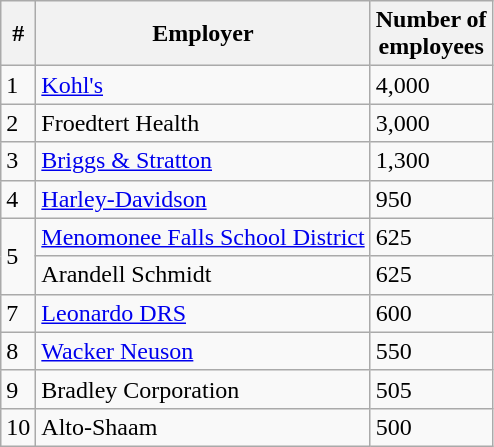<table class="wikitable">
<tr>
<th>#</th>
<th>Employer</th>
<th>Number of <br>employees</th>
</tr>
<tr>
<td>1</td>
<td><a href='#'>Kohl's</a></td>
<td>4,000</td>
</tr>
<tr>
<td>2</td>
<td>Froedtert Health</td>
<td>3,000</td>
</tr>
<tr>
<td>3</td>
<td><a href='#'>Briggs & Stratton</a></td>
<td>1,300</td>
</tr>
<tr>
<td>4</td>
<td><a href='#'>Harley-Davidson</a></td>
<td>950</td>
</tr>
<tr>
<td rowspan=2>5</td>
<td><a href='#'>Menomonee Falls School District</a></td>
<td>625</td>
</tr>
<tr>
<td>Arandell Schmidt</td>
<td>625</td>
</tr>
<tr>
<td>7</td>
<td><a href='#'>Leonardo DRS</a></td>
<td>600</td>
</tr>
<tr>
<td>8</td>
<td><a href='#'>Wacker Neuson</a></td>
<td>550</td>
</tr>
<tr>
<td>9</td>
<td>Bradley Corporation</td>
<td>505</td>
</tr>
<tr>
<td>10</td>
<td>Alto-Shaam</td>
<td>500</td>
</tr>
</table>
